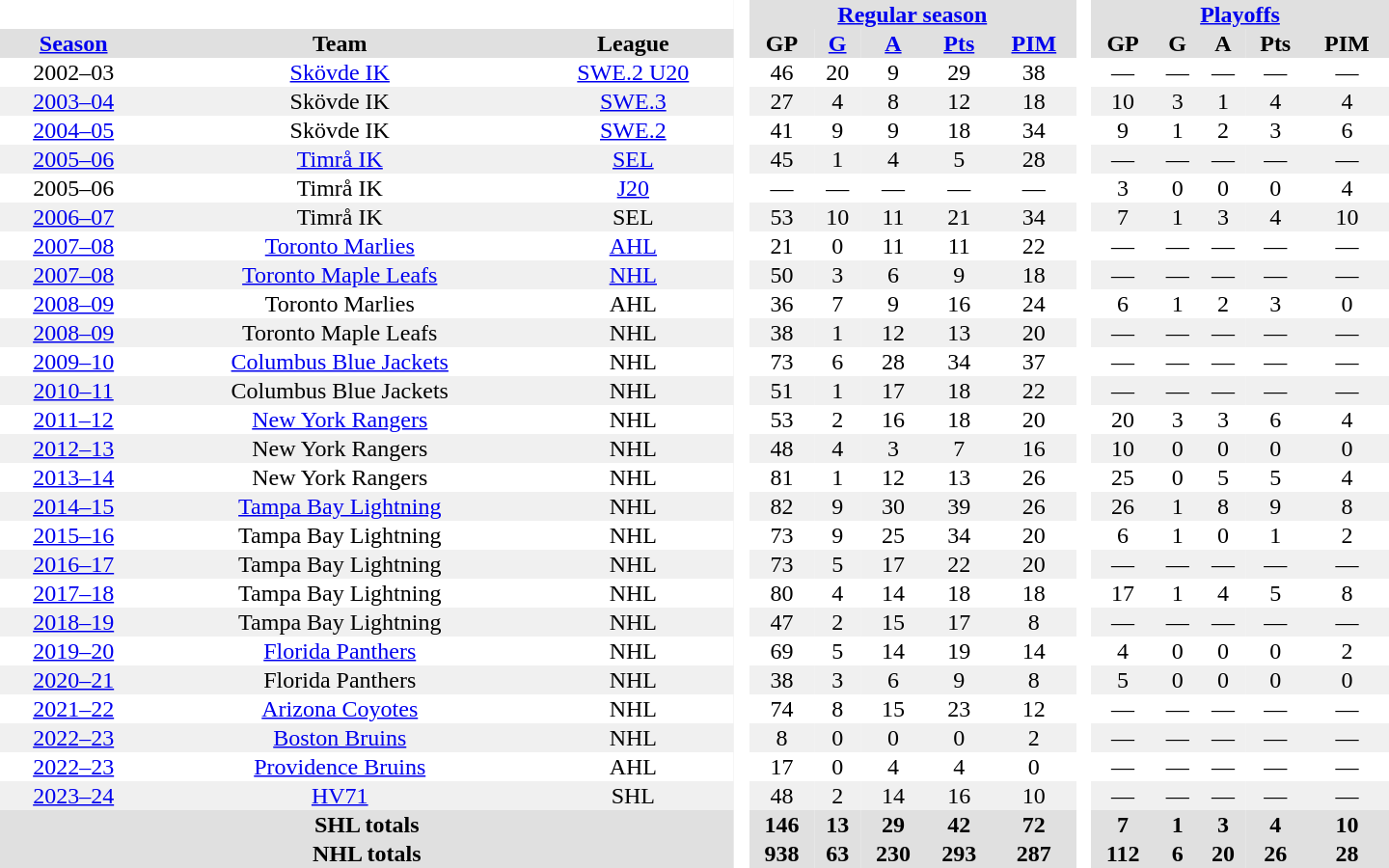<table border="0" cellpadding="1" cellspacing="0" ID="Table3" style="text-align:center; width:60em">
<tr bgcolor="#e0e0e0">
<th colspan="3" bgcolor="#ffffff"> </th>
<th rowspan="99" bgcolor="#ffffff"> </th>
<th colspan="5"><a href='#'>Regular season</a></th>
<th rowspan="99" bgcolor="#ffffff"> </th>
<th colspan="5"><a href='#'>Playoffs</a></th>
</tr>
<tr bgcolor="#e0e0e0">
<th><a href='#'>Season</a></th>
<th>Team</th>
<th>League</th>
<th>GP</th>
<th><a href='#'>G</a></th>
<th><a href='#'>A</a></th>
<th><a href='#'>Pts</a></th>
<th><a href='#'>PIM</a></th>
<th>GP</th>
<th>G</th>
<th>A</th>
<th>Pts</th>
<th>PIM</th>
</tr>
<tr>
<td>2002–03</td>
<td><a href='#'>Skövde IK</a></td>
<td><a href='#'>SWE.2 U20</a></td>
<td>46</td>
<td>20</td>
<td>9</td>
<td>29</td>
<td>38</td>
<td>—</td>
<td>—</td>
<td>—</td>
<td>—</td>
<td>—</td>
</tr>
<tr bgcolor="#f0f0f0">
<td><a href='#'>2003–04</a></td>
<td>Skövde IK</td>
<td><a href='#'>SWE.3</a></td>
<td>27</td>
<td>4</td>
<td>8</td>
<td>12</td>
<td>18</td>
<td>10</td>
<td>3</td>
<td>1</td>
<td>4</td>
<td>4</td>
</tr>
<tr>
<td><a href='#'>2004–05</a></td>
<td>Skövde IK</td>
<td><a href='#'>SWE.2</a></td>
<td>41</td>
<td>9</td>
<td>9</td>
<td>18</td>
<td>34</td>
<td>9</td>
<td>1</td>
<td>2</td>
<td>3</td>
<td>6</td>
</tr>
<tr bgcolor="#f0f0f0">
<td><a href='#'>2005–06</a></td>
<td><a href='#'>Timrå IK</a></td>
<td><a href='#'>SEL</a></td>
<td>45</td>
<td>1</td>
<td>4</td>
<td>5</td>
<td>28</td>
<td>—</td>
<td>—</td>
<td>—</td>
<td>—</td>
<td>—</td>
</tr>
<tr>
<td>2005–06</td>
<td>Timrå IK</td>
<td><a href='#'>J20</a></td>
<td>—</td>
<td>—</td>
<td>—</td>
<td>—</td>
<td>—</td>
<td>3</td>
<td>0</td>
<td>0</td>
<td>0</td>
<td>4</td>
</tr>
<tr bgcolor="#f0f0f0">
<td><a href='#'>2006–07</a></td>
<td>Timrå IK</td>
<td>SEL</td>
<td>53</td>
<td>10</td>
<td>11</td>
<td>21</td>
<td>34</td>
<td>7</td>
<td>1</td>
<td>3</td>
<td>4</td>
<td>10</td>
</tr>
<tr>
<td><a href='#'>2007–08</a></td>
<td><a href='#'>Toronto Marlies</a></td>
<td><a href='#'>AHL</a></td>
<td>21</td>
<td>0</td>
<td>11</td>
<td>11</td>
<td>22</td>
<td>—</td>
<td>—</td>
<td>—</td>
<td>—</td>
<td>—</td>
</tr>
<tr bgcolor="#f0f0f0">
<td><a href='#'>2007–08</a></td>
<td><a href='#'>Toronto Maple Leafs</a></td>
<td><a href='#'>NHL</a></td>
<td>50</td>
<td>3</td>
<td>6</td>
<td>9</td>
<td>18</td>
<td>—</td>
<td>—</td>
<td>—</td>
<td>—</td>
<td>—</td>
</tr>
<tr>
<td><a href='#'>2008–09</a></td>
<td>Toronto Marlies</td>
<td>AHL</td>
<td>36</td>
<td>7</td>
<td>9</td>
<td>16</td>
<td>24</td>
<td>6</td>
<td>1</td>
<td>2</td>
<td>3</td>
<td>0</td>
</tr>
<tr bgcolor="#f0f0f0">
<td><a href='#'>2008–09</a></td>
<td>Toronto Maple Leafs</td>
<td>NHL</td>
<td>38</td>
<td>1</td>
<td>12</td>
<td>13</td>
<td>20</td>
<td>—</td>
<td>—</td>
<td>—</td>
<td>—</td>
<td>—</td>
</tr>
<tr>
<td><a href='#'>2009–10</a></td>
<td><a href='#'>Columbus Blue Jackets</a></td>
<td>NHL</td>
<td>73</td>
<td>6</td>
<td>28</td>
<td>34</td>
<td>37</td>
<td>—</td>
<td>—</td>
<td>—</td>
<td>—</td>
<td>—</td>
</tr>
<tr bgcolor="#f0f0f0">
<td><a href='#'>2010–11</a></td>
<td>Columbus Blue Jackets</td>
<td>NHL</td>
<td>51</td>
<td>1</td>
<td>17</td>
<td>18</td>
<td>22</td>
<td>—</td>
<td>—</td>
<td>—</td>
<td>—</td>
<td>—</td>
</tr>
<tr>
<td><a href='#'>2011–12</a></td>
<td><a href='#'>New York Rangers</a></td>
<td>NHL</td>
<td>53</td>
<td>2</td>
<td>16</td>
<td>18</td>
<td>20</td>
<td>20</td>
<td>3</td>
<td>3</td>
<td>6</td>
<td>4</td>
</tr>
<tr bgcolor="#f0f0f0">
<td><a href='#'>2012–13</a></td>
<td>New York Rangers</td>
<td>NHL</td>
<td>48</td>
<td>4</td>
<td>3</td>
<td>7</td>
<td>16</td>
<td>10</td>
<td>0</td>
<td>0</td>
<td>0</td>
<td>0</td>
</tr>
<tr>
<td><a href='#'>2013–14</a></td>
<td>New York Rangers</td>
<td>NHL</td>
<td>81</td>
<td>1</td>
<td>12</td>
<td>13</td>
<td>26</td>
<td>25</td>
<td>0</td>
<td>5</td>
<td>5</td>
<td>4</td>
</tr>
<tr bgcolor="#f0f0f0">
<td><a href='#'>2014–15</a></td>
<td><a href='#'>Tampa Bay Lightning</a></td>
<td>NHL</td>
<td>82</td>
<td>9</td>
<td>30</td>
<td>39</td>
<td>26</td>
<td>26</td>
<td>1</td>
<td>8</td>
<td>9</td>
<td>8</td>
</tr>
<tr>
<td><a href='#'>2015–16</a></td>
<td>Tampa Bay Lightning</td>
<td>NHL</td>
<td>73</td>
<td>9</td>
<td>25</td>
<td>34</td>
<td>20</td>
<td>6</td>
<td>1</td>
<td>0</td>
<td>1</td>
<td>2</td>
</tr>
<tr bgcolor="#f0f0f0">
<td><a href='#'>2016–17</a></td>
<td>Tampa Bay Lightning</td>
<td>NHL</td>
<td>73</td>
<td>5</td>
<td>17</td>
<td>22</td>
<td>20</td>
<td>—</td>
<td>—</td>
<td>—</td>
<td>—</td>
<td>—</td>
</tr>
<tr>
<td><a href='#'>2017–18</a></td>
<td>Tampa Bay Lightning</td>
<td>NHL</td>
<td>80</td>
<td>4</td>
<td>14</td>
<td>18</td>
<td>18</td>
<td>17</td>
<td>1</td>
<td>4</td>
<td>5</td>
<td>8</td>
</tr>
<tr bgcolor="#f0f0f0">
<td><a href='#'>2018–19</a></td>
<td>Tampa Bay Lightning</td>
<td>NHL</td>
<td>47</td>
<td>2</td>
<td>15</td>
<td>17</td>
<td>8</td>
<td>—</td>
<td>—</td>
<td>—</td>
<td>—</td>
<td>—</td>
</tr>
<tr>
<td><a href='#'>2019–20</a></td>
<td><a href='#'>Florida Panthers</a></td>
<td>NHL</td>
<td>69</td>
<td>5</td>
<td>14</td>
<td>19</td>
<td>14</td>
<td>4</td>
<td>0</td>
<td>0</td>
<td>0</td>
<td>2</td>
</tr>
<tr bgcolor="#f0f0f0">
<td><a href='#'>2020–21</a></td>
<td>Florida Panthers</td>
<td>NHL</td>
<td>38</td>
<td>3</td>
<td>6</td>
<td>9</td>
<td>8</td>
<td>5</td>
<td>0</td>
<td>0</td>
<td>0</td>
<td>0</td>
</tr>
<tr>
<td><a href='#'>2021–22</a></td>
<td><a href='#'>Arizona Coyotes</a></td>
<td>NHL</td>
<td>74</td>
<td>8</td>
<td>15</td>
<td>23</td>
<td>12</td>
<td>—</td>
<td>—</td>
<td>—</td>
<td>—</td>
<td>—</td>
</tr>
<tr bgcolor="#f0f0f0">
<td><a href='#'>2022–23</a></td>
<td><a href='#'>Boston Bruins</a></td>
<td>NHL</td>
<td>8</td>
<td>0</td>
<td>0</td>
<td>0</td>
<td>2</td>
<td>—</td>
<td>—</td>
<td>—</td>
<td>—</td>
<td>—</td>
</tr>
<tr>
<td><a href='#'>2022–23</a></td>
<td><a href='#'>Providence Bruins</a></td>
<td>AHL</td>
<td>17</td>
<td>0</td>
<td>4</td>
<td>4</td>
<td>0</td>
<td>—</td>
<td>—</td>
<td>—</td>
<td>—</td>
<td>—</td>
</tr>
<tr bgcolor="#f0f0f0">
<td><a href='#'>2023–24</a></td>
<td><a href='#'>HV71</a></td>
<td>SHL</td>
<td>48</td>
<td>2</td>
<td>14</td>
<td>16</td>
<td>10</td>
<td>—</td>
<td>—</td>
<td>—</td>
<td>—</td>
<td>—</td>
</tr>
<tr bgcolor="#e0e0e0">
<th colspan="3">SHL totals</th>
<th>146</th>
<th>13</th>
<th>29</th>
<th>42</th>
<th>72</th>
<th>7</th>
<th>1</th>
<th>3</th>
<th>4</th>
<th>10</th>
</tr>
<tr bgcolor="#e0e0e0">
<th colspan="3">NHL totals</th>
<th>938</th>
<th>63</th>
<th>230</th>
<th>293</th>
<th>287</th>
<th>112</th>
<th>6</th>
<th>20</th>
<th>26</th>
<th>28</th>
</tr>
</table>
